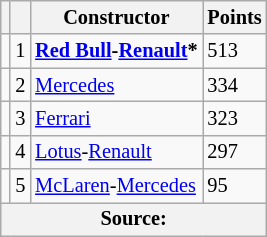<table class="wikitable" style="font-size: 85%;">
<tr>
<th></th>
<th></th>
<th>Constructor</th>
<th>Points</th>
</tr>
<tr>
<td align="left"></td>
<td align="center">1</td>
<td> <strong><a href='#'>Red Bull</a>-<a href='#'>Renault</a>*</strong></td>
<td align="left">513</td>
</tr>
<tr>
<td align="left"></td>
<td align="center">2</td>
<td> <a href='#'>Mercedes</a></td>
<td align="left">334</td>
</tr>
<tr>
<td align="left"></td>
<td align="center">3</td>
<td> <a href='#'>Ferrari</a></td>
<td align="left">323</td>
</tr>
<tr>
<td align="left"></td>
<td align="center">4</td>
<td> <a href='#'>Lotus</a>-<a href='#'>Renault</a></td>
<td align="left">297</td>
</tr>
<tr>
<td align="left"></td>
<td align="center">5</td>
<td> <a href='#'>McLaren</a>-<a href='#'>Mercedes</a></td>
<td align="left">95</td>
</tr>
<tr>
<th colspan=4>Source: </th>
</tr>
</table>
